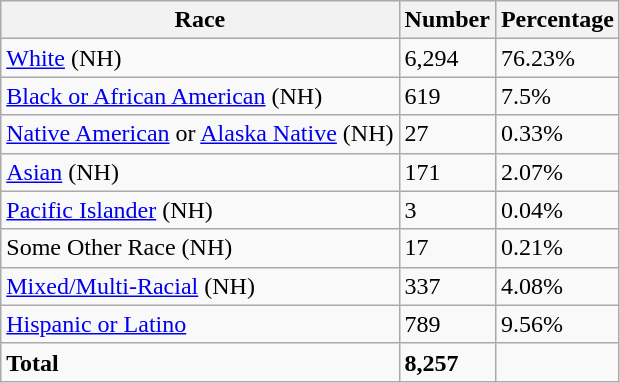<table class="wikitable">
<tr>
<th>Race</th>
<th>Number</th>
<th>Percentage</th>
</tr>
<tr>
<td><a href='#'>White</a> (NH)</td>
<td>6,294</td>
<td>76.23%</td>
</tr>
<tr>
<td><a href='#'>Black or African American</a> (NH)</td>
<td>619</td>
<td>7.5%</td>
</tr>
<tr>
<td><a href='#'>Native American</a> or <a href='#'>Alaska Native</a> (NH)</td>
<td>27</td>
<td>0.33%</td>
</tr>
<tr>
<td><a href='#'>Asian</a> (NH)</td>
<td>171</td>
<td>2.07%</td>
</tr>
<tr>
<td><a href='#'>Pacific Islander</a> (NH)</td>
<td>3</td>
<td>0.04%</td>
</tr>
<tr>
<td>Some Other Race (NH)</td>
<td>17</td>
<td>0.21%</td>
</tr>
<tr>
<td><a href='#'>Mixed/Multi-Racial</a> (NH)</td>
<td>337</td>
<td>4.08%</td>
</tr>
<tr>
<td><a href='#'>Hispanic or Latino</a></td>
<td>789</td>
<td>9.56%</td>
</tr>
<tr>
<td><strong>Total</strong></td>
<td><strong>8,257</strong></td>
<td></td>
</tr>
</table>
